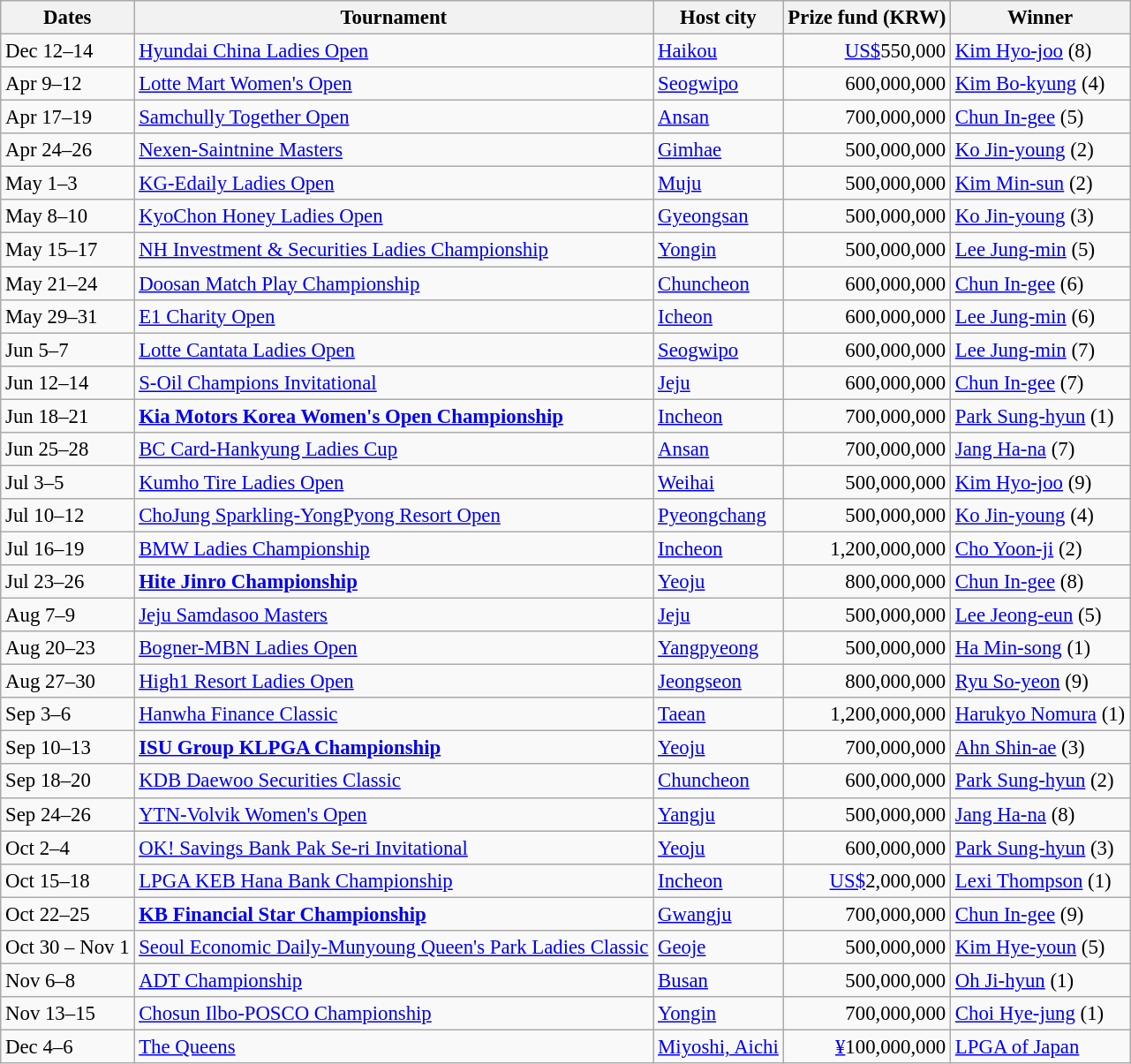<table class="wikitable sortable" style="font-size:95%;">
<tr>
<th>Dates</th>
<th>Tournament</th>
<th>Host city</th>
<th>Prize fund (KRW)</th>
<th>Winner</th>
</tr>
<tr>
<td>Dec 12–14</td>
<td><a href='#'>Hyundai China Ladies Open</a></td>
<td> <a href='#'>Haikou</a></td>
<td align=right><a href='#'>US$</a>550,000</td>
<td> <a href='#'>Kim Hyo-joo</a> (8)</td>
</tr>
<tr>
<td>Apr 9–12</td>
<td><a href='#'>Lotte Mart Women's Open</a></td>
<td> <a href='#'>Seogwipo</a></td>
<td align=right>600,000,000</td>
<td> <a href='#'>Kim Bo-kyung</a> (4)</td>
</tr>
<tr>
<td>Apr 17–19</td>
<td><a href='#'>Samchully Together Open</a></td>
<td> <a href='#'>Ansan</a></td>
<td align=right>700,000,000</td>
<td> <a href='#'>Chun In-gee</a> (5)</td>
</tr>
<tr>
<td>Apr 24–26</td>
<td><a href='#'>Nexen-Saintnine Masters</a></td>
<td> <a href='#'>Gimhae</a></td>
<td align=right>500,000,000</td>
<td> <a href='#'>Ko Jin-young</a> (2)</td>
</tr>
<tr>
<td>May 1–3</td>
<td><a href='#'>KG-Edaily Ladies Open</a></td>
<td> <a href='#'>Muju</a></td>
<td align=right>500,000,000</td>
<td> <a href='#'>Kim Min-sun</a> (2)</td>
</tr>
<tr>
<td>May 8–10</td>
<td><a href='#'>KyoChon Honey Ladies Open</a></td>
<td> <a href='#'>Gyeongsan</a></td>
<td align=right>500,000,000</td>
<td> <a href='#'>Ko Jin-young</a> (3)</td>
</tr>
<tr>
<td>May 15–17</td>
<td><a href='#'>NH Investment & Securities Ladies Championship</a></td>
<td> <a href='#'>Yongin</a></td>
<td align=right>500,000,000</td>
<td> <a href='#'>Lee Jung-min</a> (5)</td>
</tr>
<tr>
<td>May 21–24</td>
<td><a href='#'>Doosan Match Play Championship</a></td>
<td> <a href='#'>Chuncheon</a></td>
<td align=right>600,000,000</td>
<td> <a href='#'>Chun In-gee</a> (6)</td>
</tr>
<tr>
<td>May 29–31</td>
<td><a href='#'>E1 Charity Open</a></td>
<td> <a href='#'>Icheon</a></td>
<td align=right>600,000,000</td>
<td> <a href='#'>Lee Jung-min</a> (6)</td>
</tr>
<tr>
<td>Jun 5–7</td>
<td><a href='#'>Lotte Cantata Ladies Open</a></td>
<td> <a href='#'>Seogwipo</a></td>
<td align=right>600,000,000</td>
<td> <a href='#'>Lee Jung-min</a> (7)</td>
</tr>
<tr>
<td>Jun 12–14</td>
<td><a href='#'>S-Oil Champions Invitational</a></td>
<td> <a href='#'>Jeju</a></td>
<td align=right>600,000,000</td>
<td> <a href='#'>Chun In-gee</a> (7)</td>
</tr>
<tr>
<td>Jun 18–21</td>
<td><strong><a href='#'>Kia Motors Korea Women's Open Championship</a></strong></td>
<td> <a href='#'>Incheon</a></td>
<td align=right>700,000,000</td>
<td> <a href='#'>Park Sung-hyun</a> (1)</td>
</tr>
<tr>
<td>Jun 25–28</td>
<td><a href='#'>BC Card-Hankyung Ladies Cup</a></td>
<td> <a href='#'>Ansan</a></td>
<td align=right>700,000,000</td>
<td> <a href='#'>Jang Ha-na</a> (7)</td>
</tr>
<tr>
<td>Jul 3–5</td>
<td><a href='#'>Kumho Tire Ladies Open</a></td>
<td> <a href='#'>Weihai</a></td>
<td align=right>500,000,000</td>
<td> <a href='#'>Kim Hyo-joo</a> (9)</td>
</tr>
<tr>
<td>Jul 10–12</td>
<td><a href='#'>ChoJung Sparkling-YongPyong Resort Open</a></td>
<td> <a href='#'>Pyeongchang</a></td>
<td align=right>500,000,000</td>
<td> <a href='#'>Ko Jin-young</a> (4)</td>
</tr>
<tr>
<td>Jul 16–19</td>
<td><a href='#'>BMW Ladies Championship</a></td>
<td> <a href='#'>Incheon</a></td>
<td align=right>1,200,000,000</td>
<td> <a href='#'>Cho Yoon-ji</a> (2)</td>
</tr>
<tr>
<td>Jul 23–26</td>
<td><strong><a href='#'>Hite Jinro Championship</a></strong></td>
<td> <a href='#'>Yeoju</a></td>
<td align=right>800,000,000</td>
<td> <a href='#'>Chun In-gee</a> (8)</td>
</tr>
<tr>
<td>Aug 7–9</td>
<td><a href='#'>Jeju Samdasoo Masters</a></td>
<td> <a href='#'>Jeju</a></td>
<td align=right>500,000,000</td>
<td> <a href='#'>Lee Jeong-eun</a> (5)</td>
</tr>
<tr>
<td>Aug 20–23</td>
<td><a href='#'>Bogner-MBN Ladies Open</a></td>
<td> <a href='#'>Yangpyeong</a></td>
<td align=right>500,000,000</td>
<td> <a href='#'>Ha Min-song</a> (1)</td>
</tr>
<tr>
<td>Aug 27–30</td>
<td><a href='#'>High1 Resort Ladies Open</a></td>
<td> <a href='#'>Jeongseon</a></td>
<td align=right>800,000,000</td>
<td> <a href='#'>Ryu So-yeon</a> (9)</td>
</tr>
<tr>
<td>Sep 3–6</td>
<td><a href='#'>Hanwha Finance Classic</a></td>
<td> <a href='#'>Taean</a></td>
<td align=right>1,200,000,000</td>
<td> <a href='#'>Harukyo Nomura</a> (1)</td>
</tr>
<tr>
<td>Sep 10–13</td>
<td><strong><a href='#'>ISU Group KLPGA Championship</a></strong></td>
<td> <a href='#'>Yeoju</a></td>
<td align=right>700,000,000</td>
<td> <a href='#'>Ahn Shin-ae</a> (3)</td>
</tr>
<tr>
<td>Sep 18–20</td>
<td><a href='#'>KDB Daewoo Securities Classic</a></td>
<td> <a href='#'>Chuncheon</a></td>
<td align=right>600,000,000</td>
<td> <a href='#'>Park Sung-hyun</a> (2)</td>
</tr>
<tr>
<td>Sep 24–26</td>
<td><a href='#'>YTN-Volvik Women's Open</a></td>
<td> <a href='#'>Yangju</a></td>
<td align=right>500,000,000</td>
<td> <a href='#'>Jang Ha-na</a> (8)</td>
</tr>
<tr>
<td>Oct 2–4</td>
<td><a href='#'>OK! Savings Bank Pak Se-ri Invitational</a></td>
<td> <a href='#'>Yeoju</a></td>
<td align=right>600,000,000</td>
<td> <a href='#'>Park Sung-hyun</a> (3)</td>
</tr>
<tr>
<td>Oct 15–18</td>
<td><a href='#'>LPGA KEB Hana Bank Championship</a></td>
<td> <a href='#'>Incheon</a></td>
<td align=right><a href='#'>US$</a>2,000,000</td>
<td> <a href='#'>Lexi Thompson</a> (1)</td>
</tr>
<tr>
<td>Oct 22–25</td>
<td><strong><a href='#'>KB Financial Star Championship</a></strong></td>
<td> <a href='#'>Gwangju</a></td>
<td align=right>700,000,000</td>
<td> <a href='#'>Chun In-gee</a> (9)</td>
</tr>
<tr>
<td>Oct 30 – Nov 1</td>
<td><a href='#'>Seoul Economic Daily-Munyoung Queen's Park Ladies Classic</a></td>
<td> <a href='#'>Geoje</a></td>
<td align=right>500,000,000</td>
<td> <a href='#'>Kim Hye-youn</a> (5)</td>
</tr>
<tr>
<td>Nov 6–8</td>
<td><a href='#'>ADT Championship</a></td>
<td> <a href='#'>Busan</a></td>
<td align=right>500,000,000</td>
<td> <a href='#'>Oh Ji-hyun</a> (1)</td>
</tr>
<tr>
<td>Nov 13–15</td>
<td><a href='#'>Chosun Ilbo-POSCO Championship</a></td>
<td> <a href='#'>Yongin</a></td>
<td align=right>700,000,000</td>
<td> <a href='#'>Choi Hye-jung</a> (1)</td>
</tr>
<tr>
<td>Dec 4–6</td>
<td><a href='#'>The Queens</a></td>
<td> <a href='#'>Miyoshi, Aichi</a></td>
<td align=right><a href='#'>¥</a>100,000,000</td>
<td> <a href='#'>LPGA of Japan</a></td>
</tr>
</table>
